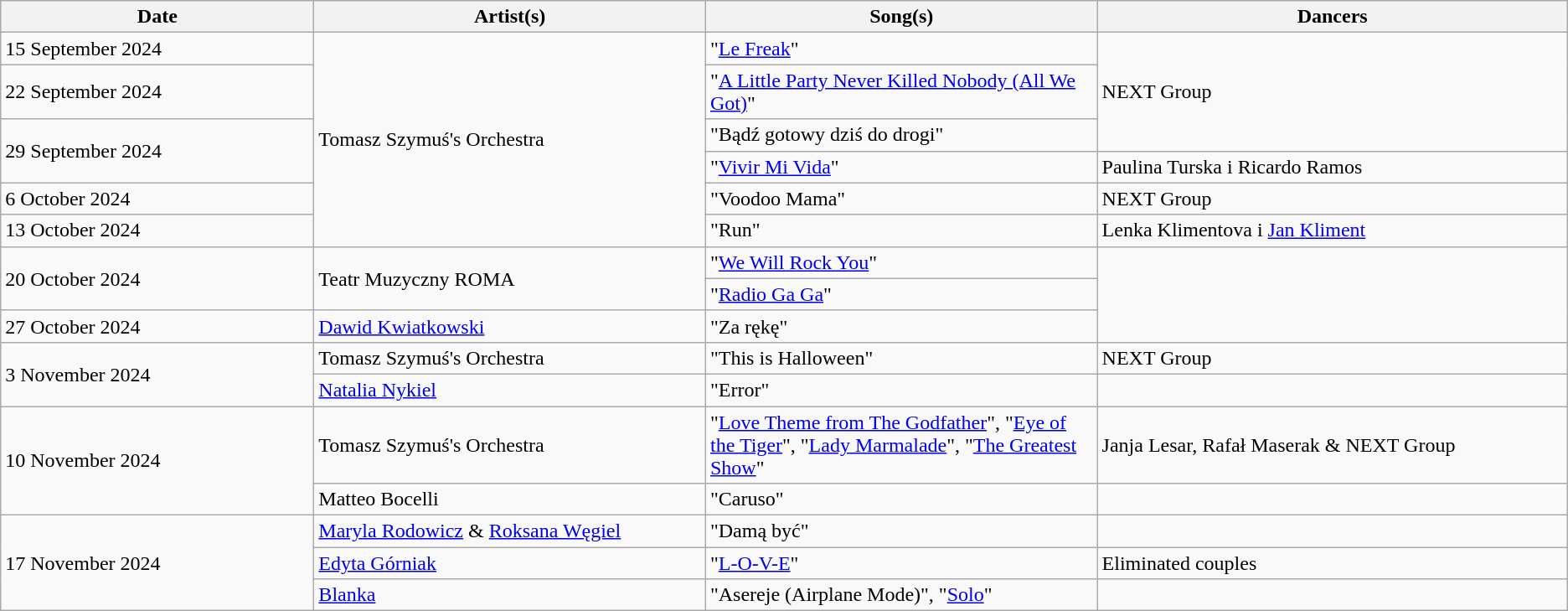<table class="wikitable">
<tr>
<th style="width: 20%">Date</th>
<th style="width: 25%">Artist(s)</th>
<th style="width: 25%">Song(s)</th>
<th>Dancers</th>
</tr>
<tr>
<td>15 September 2024</td>
<td rowspan="6">Tomasz Szymuś's Orchestra</td>
<td>"<a href='#'>Le Freak</a>"</td>
<td rowspan="3">NEXT Group</td>
</tr>
<tr>
<td>22 September 2024</td>
<td>"<a href='#'>A Little Party Never Killed Nobody (All We Got)</a>"</td>
</tr>
<tr>
<td rowspan="2">29 September 2024</td>
<td>"Bądź gotowy dziś do drogi"</td>
</tr>
<tr>
<td>"<a href='#'>Vivir Mi Vida</a>"</td>
<td>Paulina Turska i Ricardo Ramos</td>
</tr>
<tr>
<td>6 October 2024</td>
<td>"Voodoo Mama"</td>
<td>NEXT Group</td>
</tr>
<tr>
<td>13 October 2024</td>
<td>"Run"</td>
<td>Lenka Klimentova i <a href='#'>Jan Kliment</a></td>
</tr>
<tr>
<td rowspan="2">20 October 2024</td>
<td rowspan="2">Teatr Muzyczny ROMA</td>
<td>"<a href='#'>We Will Rock You</a>"</td>
</tr>
<tr>
<td>"<a href='#'>Radio Ga Ga</a>"</td>
</tr>
<tr>
<td>27 October 2024</td>
<td><a href='#'>Dawid Kwiatkowski</a></td>
<td>"Za rękę"</td>
</tr>
<tr>
<td rowspan="2">3 November 2024</td>
<td>Tomasz Szymuś's Orchestra</td>
<td>"This is Halloween"</td>
<td>NEXT Group</td>
</tr>
<tr>
<td><a href='#'>Natalia Nykiel</a></td>
<td>"Error"</td>
</tr>
<tr>
<td rowspan="2">10 November 2024</td>
<td>Tomasz Szymuś's Orchestra</td>
<td>"<a href='#'>Love Theme from The Godfather</a>", "<a href='#'>Eye of the Tiger</a>", "<a href='#'>Lady Marmalade</a>", "<a href='#'>The Greatest Show</a>"</td>
<td>Janja Lesar, Rafał Maserak & NEXT Group</td>
</tr>
<tr>
<td>Matteo Bocelli</td>
<td>"Caruso"</td>
</tr>
<tr>
<td rowspan="3">17 November 2024</td>
<td><a href='#'>Maryla Rodowicz</a> & <a href='#'>Roksana Węgiel</a></td>
<td>"Damą być"</td>
<td></td>
</tr>
<tr>
<td><a href='#'>Edyta Górniak</a></td>
<td>"<a href='#'>L-O-V-E</a>"</td>
<td>Eliminated couples</td>
</tr>
<tr>
<td><a href='#'>Blanka</a></td>
<td>"Asereje (Airplane Mode)", "<a href='#'>Solo</a>"</td>
</tr>
</table>
